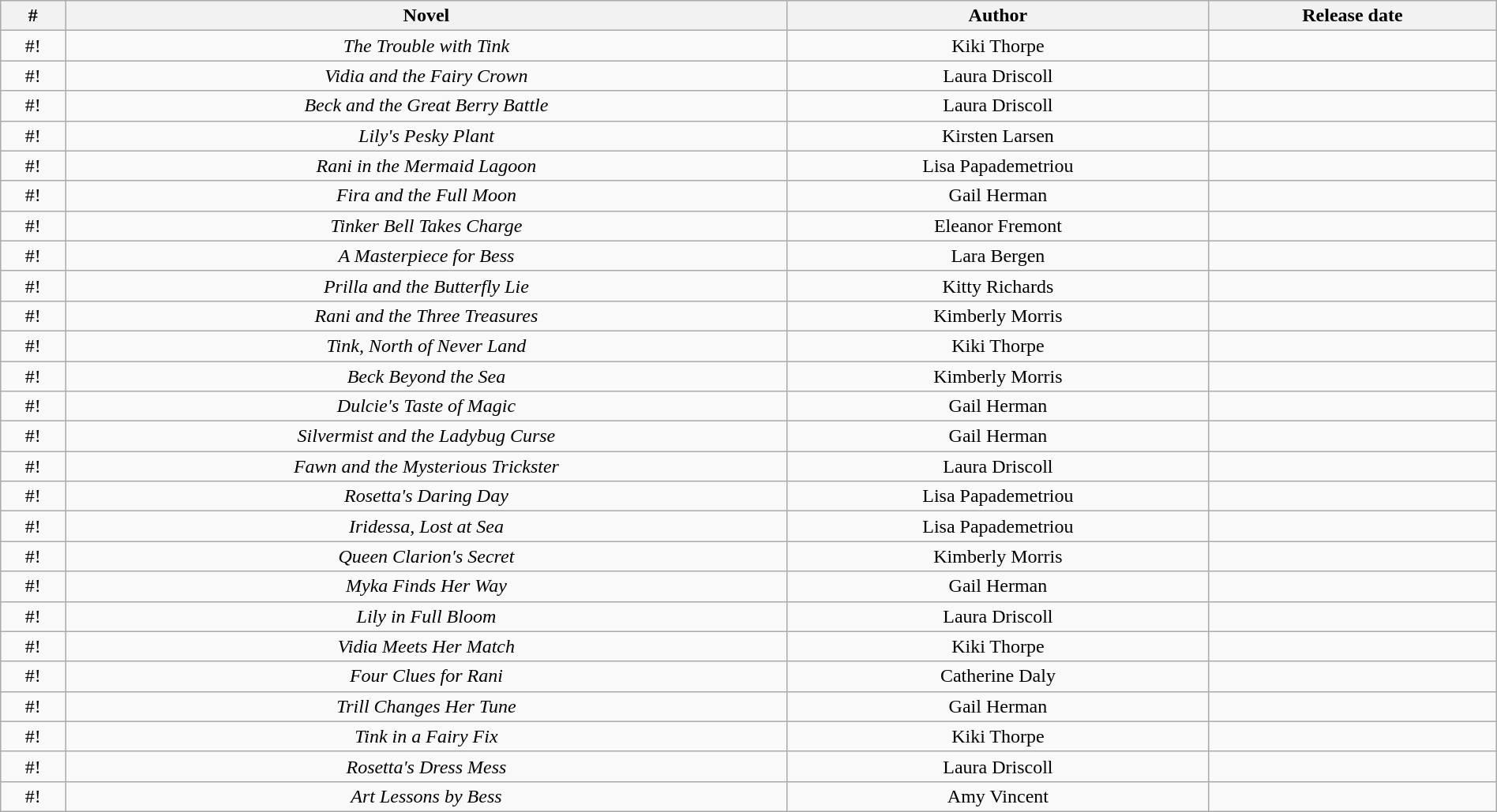<table class="wikitable sortable" width="100%" border="1" style="font-size: 100%; text-align:center">
<tr>
<th>#</th>
<th>Novel</th>
<th>Author</th>
<th>Release date</th>
</tr>
<tr>
<td>#!</td>
<td><em>The Trouble with Tink</em></td>
<td>Kiki Thorpe</td>
<td></td>
</tr>
<tr>
<td>#!</td>
<td><em>Vidia and the Fairy Crown</em></td>
<td>Laura Driscoll</td>
<td></td>
</tr>
<tr>
<td>#!</td>
<td><em>Beck and the Great Berry Battle</em></td>
<td>Laura Driscoll</td>
<td></td>
</tr>
<tr>
<td>#!</td>
<td><em>Lily's Pesky Plant</em></td>
<td>Kirsten Larsen</td>
<td></td>
</tr>
<tr>
<td>#!</td>
<td><em>Rani in the Mermaid Lagoon</em></td>
<td>Lisa Papademetriou</td>
<td></td>
</tr>
<tr>
<td>#!</td>
<td><em>Fira and the Full Moon</em></td>
<td>Gail Herman</td>
<td></td>
</tr>
<tr>
<td>#!</td>
<td><em>Tinker Bell Takes Charge</em></td>
<td>Eleanor Fremont</td>
<td></td>
</tr>
<tr>
<td>#!</td>
<td><em>A Masterpiece for Bess</em></td>
<td>Lara Bergen</td>
<td></td>
</tr>
<tr>
<td>#!</td>
<td><em>Prilla and the Butterfly Lie</em></td>
<td>Kitty Richards</td>
<td></td>
</tr>
<tr>
<td>#!</td>
<td><em>Rani and the Three Treasures</em></td>
<td>Kimberly Morris</td>
<td></td>
</tr>
<tr>
<td>#!</td>
<td><em>Tink, North of Never Land</em></td>
<td>Kiki Thorpe</td>
<td></td>
</tr>
<tr>
<td>#!</td>
<td><em>Beck Beyond the Sea</em></td>
<td>Kimberly Morris</td>
<td></td>
</tr>
<tr>
<td>#!</td>
<td><em>Dulcie's Taste of Magic</em></td>
<td>Gail Herman</td>
<td></td>
</tr>
<tr>
<td>#!</td>
<td><em>Silvermist and the Ladybug Curse</em></td>
<td>Gail Herman</td>
<td></td>
</tr>
<tr>
<td>#!</td>
<td><em>Fawn and the Mysterious Trickster</em></td>
<td>Laura Driscoll</td>
<td></td>
</tr>
<tr>
<td>#!</td>
<td><em>Rosetta's Daring Day</em></td>
<td>Lisa Papademetriou</td>
<td></td>
</tr>
<tr>
<td>#!</td>
<td><em>Iridessa, Lost at Sea</em></td>
<td>Lisa Papademetriou</td>
<td></td>
</tr>
<tr>
<td>#!</td>
<td><em>Queen Clarion's Secret</em></td>
<td>Kimberly Morris</td>
<td></td>
</tr>
<tr>
<td>#!</td>
<td><em>Myka Finds Her Way</em></td>
<td>Gail Herman</td>
<td></td>
</tr>
<tr>
<td>#!</td>
<td><em>Lily in Full Bloom</em></td>
<td>Laura Driscoll</td>
<td></td>
</tr>
<tr>
<td>#!</td>
<td><em>Vidia Meets Her Match</em></td>
<td>Kiki Thorpe</td>
<td></td>
</tr>
<tr>
<td>#!</td>
<td><em>Four Clues for Rani</em></td>
<td>Catherine Daly</td>
<td></td>
</tr>
<tr>
<td>#!</td>
<td><em>Trill Changes Her Tune</em></td>
<td>Gail Herman</td>
<td></td>
</tr>
<tr>
<td>#!</td>
<td><em>Tink in a Fairy Fix</em></td>
<td>Kiki Thorpe</td>
<td></td>
</tr>
<tr>
<td>#!</td>
<td><em>Rosetta's Dress Mess</em></td>
<td>Laura Driscoll</td>
<td></td>
</tr>
<tr>
<td>#!</td>
<td><em>Art Lessons by Bess</em></td>
<td>Amy Vincent</td>
<td></td>
</tr>
</table>
